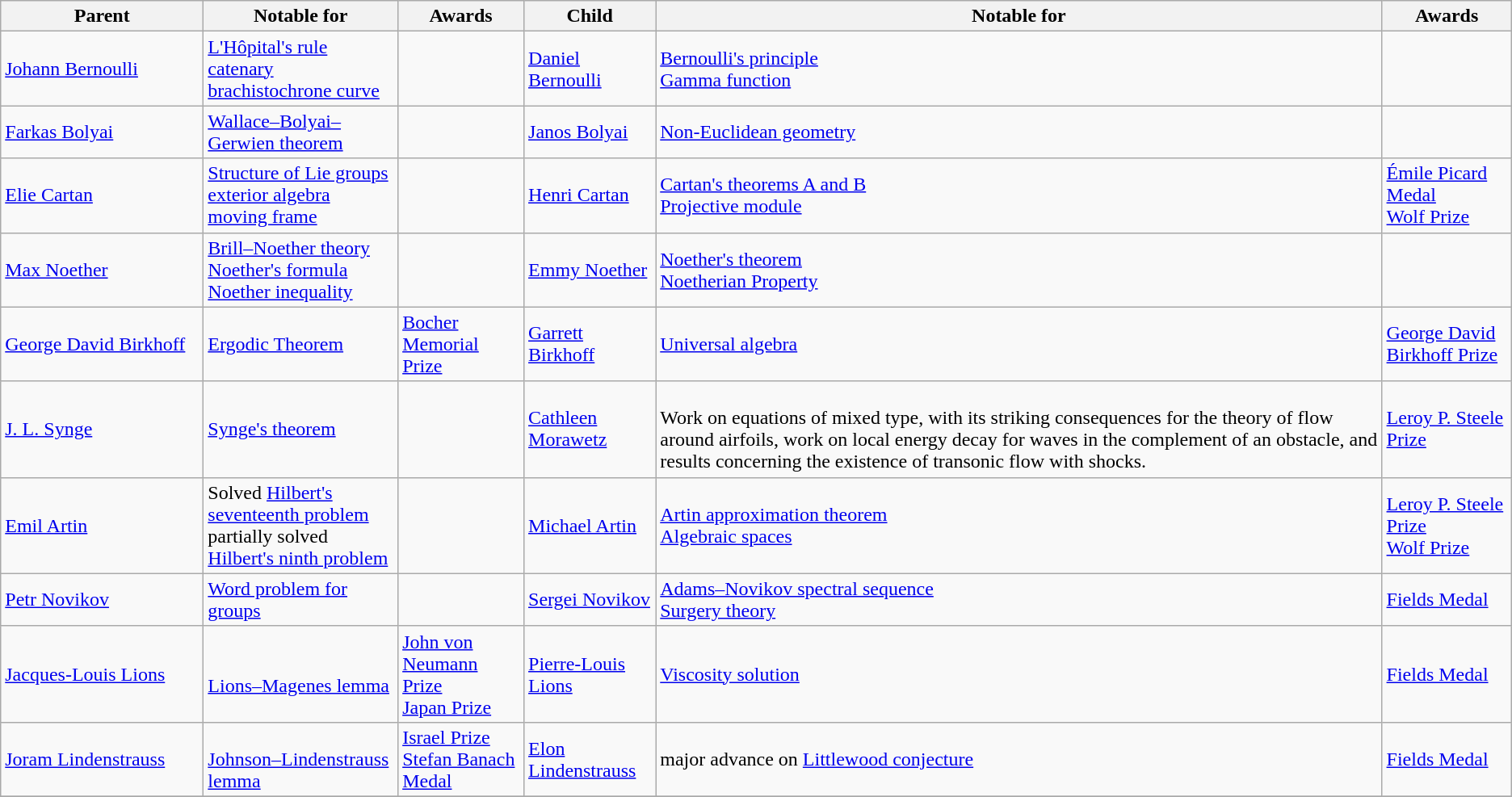<table Class="wikitable sortable">
<tr>
<th style="width:10em;">Parent</th>
<th>Notable for</th>
<th>Awards</th>
<th>Child</th>
<th>Notable for</th>
<th>Awards</th>
</tr>
<tr>
<td><a href='#'>Johann Bernoulli</a></td>
<td><a href='#'>L'Hôpital's rule</a><br><a href='#'>catenary</a><br><a href='#'>brachistochrone curve</a></td>
<td></td>
<td><a href='#'>Daniel Bernoulli</a></td>
<td><a href='#'>Bernoulli's principle</a><br><a href='#'>Gamma function</a></td>
<td></td>
</tr>
<tr>
<td><a href='#'>Farkas Bolyai</a></td>
<td><a href='#'>Wallace–Bolyai–Gerwien theorem</a></td>
<td></td>
<td><a href='#'>Janos Bolyai</a></td>
<td><a href='#'> Non-Euclidean geometry</a></td>
<td></td>
</tr>
<tr>
<td><a href='#'>Elie Cartan</a></td>
<td><a href='#'>Structure of Lie groups</a><br><a href='#'>exterior algebra</a><br><a href='#'>moving frame</a></td>
<td></td>
<td><a href='#'>Henri Cartan</a></td>
<td><a href='#'>Cartan's theorems A and B</a><br><a href='#'>Projective module</a></td>
<td><a href='#'>Émile Picard Medal</a><br><a href='#'>Wolf Prize</a></td>
</tr>
<tr>
<td><a href='#'>Max Noether</a></td>
<td><a href='#'>Brill–Noether theory</a><br><a href='#'> Noether's formula</a> <br><a href='#'>Noether inequality</a></td>
<td></td>
<td><a href='#'>Emmy Noether</a></td>
<td><a href='#'>Noether's theorem</a><br><a href='#'> Noetherian Property</a></td>
<td></td>
</tr>
<tr>
<td><a href='#'>George David Birkhoff</a></td>
<td><a href='#'> Ergodic Theorem</a></td>
<td><a href='#'>Bocher Memorial Prize</a></td>
<td><a href='#'>Garrett Birkhoff</a></td>
<td><a href='#'>Universal algebra</a></td>
<td><a href='#'>George David Birkhoff Prize</a></td>
</tr>
<tr>
<td><a href='#'>J. L. Synge</a></td>
<td><a href='#'>Synge's theorem</a></td>
<td></td>
<td><a href='#'>Cathleen Morawetz</a></td>
<td><br>Work on equations of mixed type, with its striking consequences for the theory of flow around airfoils, work on local energy decay for waves in the complement of an obstacle, and results concerning the existence of transonic flow with shocks.
</td>
<td><a href='#'>Leroy P. Steele Prize</a></td>
</tr>
<tr>
<td><a href='#'>Emil Artin</a></td>
<td>Solved <a href='#'>Hilbert's seventeenth problem</a><br>partially solved <a href='#'>Hilbert's ninth problem</a></td>
<td></td>
<td><a href='#'>Michael Artin</a></td>
<td><a href='#'>Artin approximation theorem</a> <br> <a href='#'>Algebraic spaces</a></td>
<td><a href='#'>Leroy P. Steele Prize</a><br><a href='#'>Wolf Prize</a></td>
</tr>
<tr>
<td><a href='#'>Petr Novikov</a></td>
<td><a href='#'>Word problem for groups</a></td>
<td></td>
<td><a href='#'>Sergei Novikov</a></td>
<td><a href='#'>Adams–Novikov spectral sequence</a> <br> <a href='#'>Surgery theory</a></td>
<td><a href='#'>Fields Medal</a></td>
</tr>
<tr>
<td><a href='#'>Jacques-Louis Lions</a></td>
<td><br><a href='#'>Lions–Magenes lemma</a></td>
<td><a href='#'>John von Neumann Prize</a><br><a href='#'>Japan Prize</a></td>
<td><a href='#'>Pierre-Louis Lions</a></td>
<td><a href='#'>Viscosity solution</a></td>
<td><a href='#'>Fields Medal</a></td>
</tr>
<tr>
<td><a href='#'>Joram Lindenstrauss</a></td>
<td><br><a href='#'>Johnson–Lindenstrauss lemma</a></td>
<td><a href='#'>Israel Prize</a><br><a href='#'>Stefan Banach Medal</a></td>
<td><a href='#'>Elon Lindenstrauss</a></td>
<td>major advance on <a href='#'>Littlewood conjecture</a></td>
<td><a href='#'>Fields Medal</a></td>
</tr>
<tr>
</tr>
</table>
